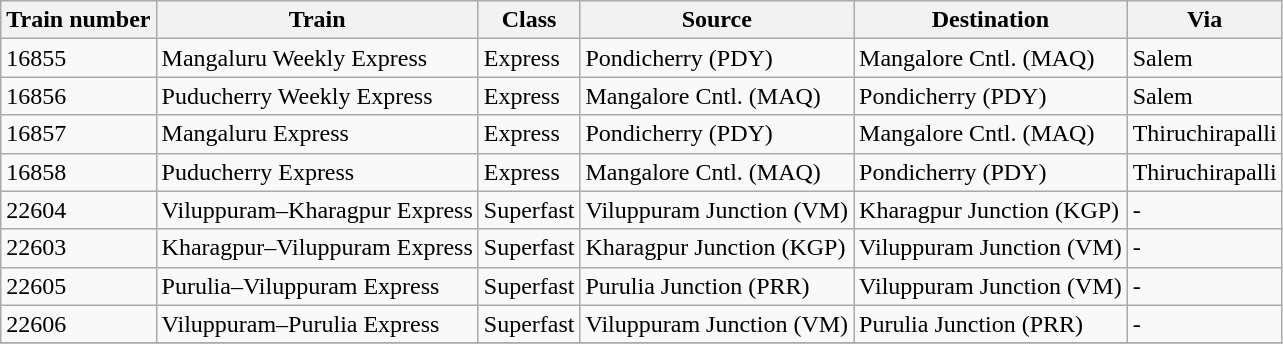<table class="wikitable">
<tr>
<th>Train number</th>
<th>Train</th>
<th>Class</th>
<th>Source</th>
<th>Destination</th>
<th>Via</th>
</tr>
<tr>
<td>16855</td>
<td>Mangaluru Weekly Express</td>
<td>Express</td>
<td>Pondicherry (PDY)</td>
<td>Mangalore Cntl. (MAQ)</td>
<td>Salem</td>
</tr>
<tr>
<td>16856</td>
<td>Puducherry Weekly Express</td>
<td>Express</td>
<td>Mangalore Cntl. (MAQ)</td>
<td>Pondicherry (PDY)</td>
<td>Salem</td>
</tr>
<tr>
<td>16857</td>
<td>Mangaluru Express</td>
<td>Express</td>
<td>Pondicherry (PDY)</td>
<td>Mangalore Cntl. (MAQ)</td>
<td>Thiruchirapalli</td>
</tr>
<tr>
<td>16858</td>
<td>Puducherry Express</td>
<td>Express</td>
<td>Mangalore Cntl. (MAQ)</td>
<td>Pondicherry (PDY)</td>
<td>Thiruchirapalli</td>
</tr>
<tr>
<td>22604</td>
<td>Viluppuram–Kharagpur Express</td>
<td>Superfast</td>
<td>Viluppuram Junction (VM)</td>
<td>Kharagpur Junction (KGP)</td>
<td>-</td>
</tr>
<tr>
<td>22603</td>
<td>Kharagpur–Viluppuram Express</td>
<td>Superfast</td>
<td>Kharagpur Junction (KGP)</td>
<td>Viluppuram Junction (VM)</td>
<td>-</td>
</tr>
<tr>
<td>22605</td>
<td>Purulia–Viluppuram Express</td>
<td>Superfast</td>
<td>Purulia Junction (PRR)</td>
<td>Viluppuram Junction (VM)</td>
<td>-</td>
</tr>
<tr>
<td>22606</td>
<td>Viluppuram–Purulia Express</td>
<td>Superfast</td>
<td>Viluppuram Junction (VM)</td>
<td>Purulia Junction (PRR)</td>
<td>-</td>
</tr>
<tr>
</tr>
</table>
